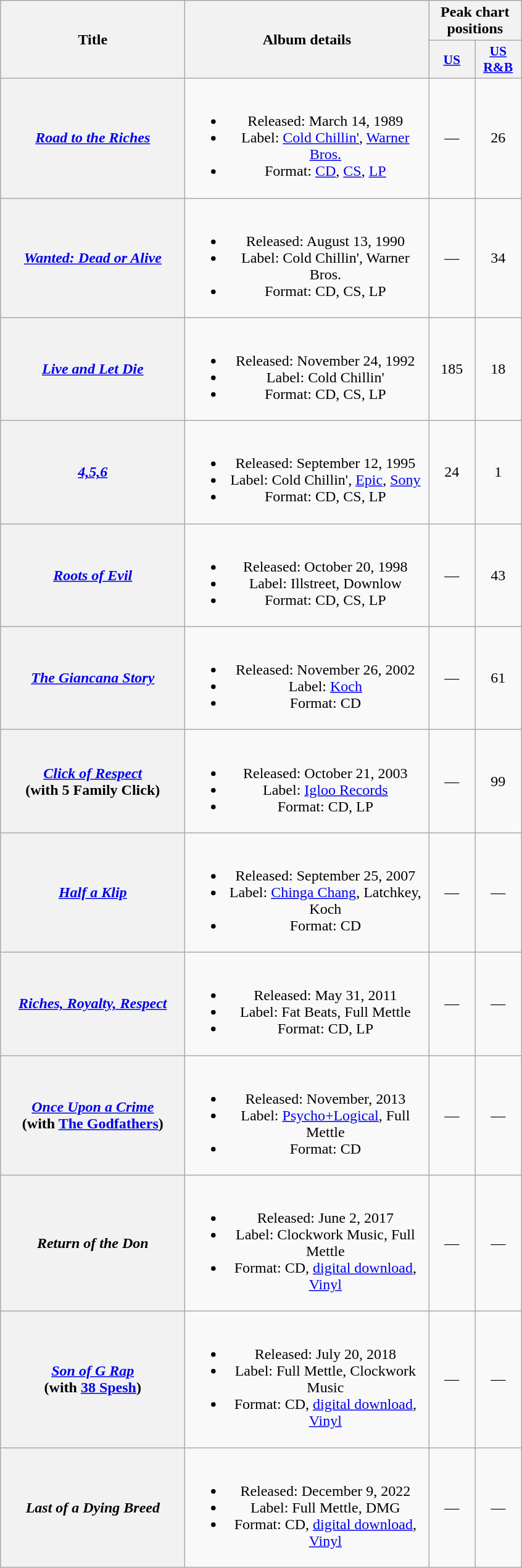<table class="wikitable plainrowheaders" style="text-align:center;">
<tr>
<th scope="col" rowspan="2" style="width:12em;">Title</th>
<th scope="col" rowspan="2" style="width:16em;">Album details</th>
<th scope="col" colspan="2">Peak chart positions</th>
</tr>
<tr>
<th scope="col" style="width:3em;font-size:90%;"><a href='#'>US</a><br></th>
<th scope="col" style="width:3em;font-size:90%;"><a href='#'>US R&B</a><br></th>
</tr>
<tr>
<th scope="row"><em><a href='#'>Road to the Riches</a></em><br></th>
<td><br><ul><li>Released: March 14, 1989</li><li>Label: <a href='#'>Cold Chillin'</a>, <a href='#'>Warner Bros.</a></li><li>Format: <a href='#'>CD</a>, <a href='#'>CS</a>, <a href='#'>LP</a></li></ul></td>
<td>—</td>
<td>26</td>
</tr>
<tr>
<th scope="row"><em><a href='#'>Wanted: Dead or Alive</a></em><br></th>
<td><br><ul><li>Released: August 13, 1990</li><li>Label: Cold Chillin', Warner Bros.</li><li>Format: CD, CS, LP</li></ul></td>
<td>—</td>
<td>34</td>
</tr>
<tr>
<th scope="row"><em><a href='#'>Live and Let Die</a></em><br></th>
<td><br><ul><li>Released: November 24, 1992</li><li>Label: Cold Chillin'</li><li>Format: CD, CS, LP</li></ul></td>
<td>185</td>
<td>18</td>
</tr>
<tr>
<th scope="row"><em><a href='#'>4,5,6</a></em></th>
<td><br><ul><li>Released: September 12, 1995</li><li>Label: Cold Chillin', <a href='#'>Epic</a>, <a href='#'>Sony</a></li><li>Format: CD, CS, LP</li></ul></td>
<td>24</td>
<td>1</td>
</tr>
<tr>
<th scope="row"><em><a href='#'>Roots of Evil</a></em></th>
<td><br><ul><li>Released: October 20, 1998</li><li>Label: Illstreet, Downlow</li><li>Format: CD, CS, LP</li></ul></td>
<td>—</td>
<td>43</td>
</tr>
<tr>
<th scope="row"><em><a href='#'>The Giancana Story</a></em></th>
<td><br><ul><li>Released: November 26, 2002</li><li>Label: <a href='#'>Koch</a></li><li>Format: CD</li></ul></td>
<td>—</td>
<td>61</td>
</tr>
<tr>
<th scope="row"><em><a href='#'>Click of Respect</a></em><br><span>(with 5 Family Click)</span></th>
<td><br><ul><li>Released: October 21, 2003</li><li>Label: <a href='#'>Igloo Records</a></li><li>Format: CD, LP</li></ul></td>
<td>—</td>
<td>99</td>
</tr>
<tr>
<th scope="row"><em><a href='#'>Half a Klip</a></em></th>
<td><br><ul><li>Released: September 25, 2007</li><li>Label: <a href='#'>Chinga Chang</a>, Latchkey, Koch</li><li>Format: CD</li></ul></td>
<td>—</td>
<td>—</td>
</tr>
<tr>
<th scope="row"><em><a href='#'>Riches, Royalty, Respect</a></em></th>
<td><br><ul><li>Released: May 31, 2011</li><li>Label: Fat Beats, Full Mettle</li><li>Format: CD, LP</li></ul></td>
<td>—</td>
<td>—</td>
</tr>
<tr>
<th scope="row"><em><a href='#'>Once Upon a Crime</a></em><br><span>(with <a href='#'>The Godfathers</a>)</span></th>
<td><br><ul><li>Released: November, 2013</li><li>Label: <a href='#'>Psycho+Logical</a>, Full Mettle</li><li>Format: CD</li></ul></td>
<td>—</td>
<td>—</td>
</tr>
<tr>
<th scope="row"><em>Return of the Don</em></th>
<td><br><ul><li>Released: June 2, 2017</li><li>Label: Clockwork Music, Full Mettle</li><li>Format: CD, <a href='#'>digital download</a>, <a href='#'>Vinyl</a></li></ul></td>
<td>—</td>
<td>—</td>
</tr>
<tr>
<th scope="row"><em><a href='#'>Son of G Rap</a></em><br><span>(with <a href='#'>38 Spesh</a>)</span></th>
<td><br><ul><li>Released: July 20, 2018</li><li>Label: Full Mettle, Clockwork Music</li><li>Format: CD, <a href='#'>digital download</a>, <a href='#'>Vinyl</a></li></ul></td>
<td>—</td>
<td>—</td>
</tr>
<tr>
<th scope="row"><em>Last of a Dying Breed</em></th>
<td><br><ul><li>Released: December 9, 2022</li><li>Label: Full Mettle, DMG</li><li>Format: CD, <a href='#'>digital download</a>, <a href='#'>Vinyl</a></li></ul></td>
<td>—</td>
<td>—</td>
</tr>
</table>
